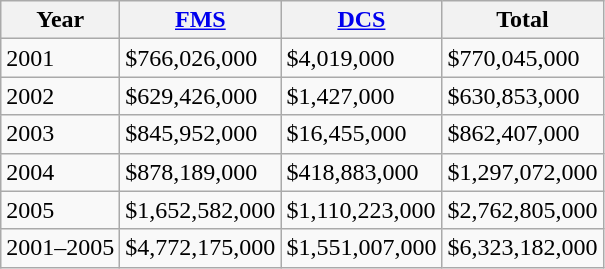<table class="wikitable">
<tr>
<th>Year</th>
<th><a href='#'>FMS</a></th>
<th><a href='#'>DCS</a></th>
<th>Total</th>
</tr>
<tr>
<td>2001</td>
<td>$766,026,000</td>
<td>$4,019,000</td>
<td>$770,045,000</td>
</tr>
<tr>
<td>2002</td>
<td>$629,426,000</td>
<td>$1,427,000</td>
<td>$630,853,000</td>
</tr>
<tr>
<td>2003</td>
<td>$845,952,000</td>
<td>$16,455,000</td>
<td>$862,407,000</td>
</tr>
<tr>
<td>2004</td>
<td>$878,189,000</td>
<td>$418,883,000</td>
<td>$1,297,072,000</td>
</tr>
<tr>
<td>2005</td>
<td>$1,652,582,000</td>
<td>$1,110,223,000</td>
<td>$2,762,805,000</td>
</tr>
<tr>
<td>2001–2005</td>
<td>$4,772,175,000</td>
<td>$1,551,007,000</td>
<td>$6,323,182,000</td>
</tr>
</table>
